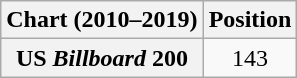<table class="wikitable plainrowheaders" style="text-align:center">
<tr>
<th scope="col">Chart (2010–2019)</th>
<th scope="col">Position</th>
</tr>
<tr>
<th scope="row">US <em>Billboard</em> 200</th>
<td>143</td>
</tr>
</table>
